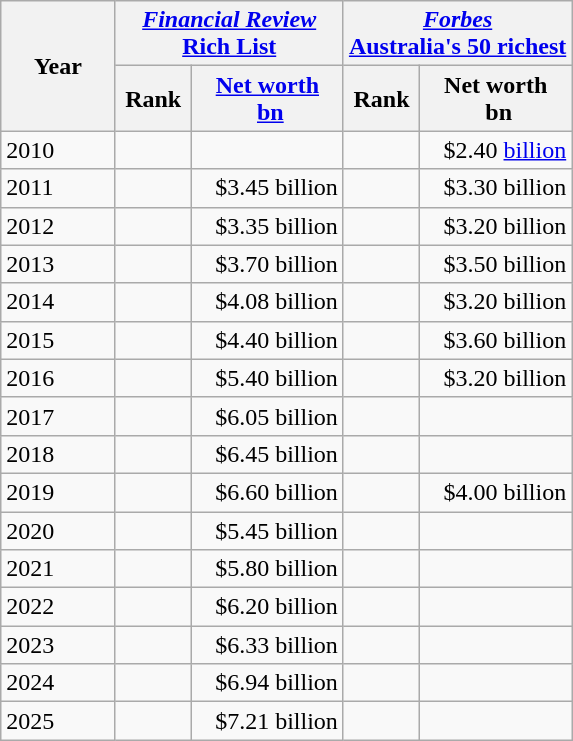<table class="wikitable">
<tr>
<th rowspan=2>Year</th>
<th colspan=2 width=40%><a href='#'><em>Financial Review</em></a><br><a href='#'>Rich List</a></th>
<th colspan=2 width=40%><em><a href='#'>Forbes</a></em><br><a href='#'>Australia's 50 richest</a></th>
</tr>
<tr>
<th>Rank</th>
<th><a href='#'>Net worth</a><br> <a href='#'>bn</a></th>
<th>Rank</th>
<th>Net worth<br> bn</th>
</tr>
<tr>
<td>2010</td>
<td align="center"></td>
<td align="right"></td>
<td align="center"> </td>
<td align="right">$2.40 <a href='#'>billion</a> </td>
</tr>
<tr>
<td>2011</td>
<td align="center"> </td>
<td align="right">$3.45 billion </td>
<td align="center"> </td>
<td align="right">$3.30 billion </td>
</tr>
<tr>
<td>2012</td>
<td align="center"> </td>
<td align="right">$3.35 billion </td>
<td align="center"> </td>
<td align="right">$3.20 billion </td>
</tr>
<tr>
<td>2013</td>
<td align="center"> </td>
<td align="right">$3.70 billion </td>
<td align="center"> </td>
<td align="right">$3.50 billion </td>
</tr>
<tr>
<td>2014</td>
<td align="center"> </td>
<td align="right">$4.08 billion </td>
<td align="center"> </td>
<td align="right">$3.20 billion </td>
</tr>
<tr>
<td>2015</td>
<td align="center"> </td>
<td align="right">$4.40 billion </td>
<td align="center"> </td>
<td align="right">$3.60 billion </td>
</tr>
<tr>
<td>2016</td>
<td align="center"> </td>
<td align="right">$5.40 billion </td>
<td align="center"> </td>
<td align="right">$3.20 billion </td>
</tr>
<tr>
<td>2017</td>
<td align="center"> </td>
<td align="right">$6.05 billion </td>
<td align="center"></td>
<td align="right"></td>
</tr>
<tr>
<td>2018</td>
<td align="center"> </td>
<td align="right">$6.45 billion </td>
<td align="center"></td>
<td align="right"></td>
</tr>
<tr>
<td>2019</td>
<td align="center"> </td>
<td align="right">$6.60 billion </td>
<td align="center"></td>
<td align="right">$4.00 billion </td>
</tr>
<tr>
<td>2020</td>
<td align="center"></td>
<td align="right">$5.45 billion </td>
<td align="center"></td>
<td align="right"></td>
</tr>
<tr>
<td>2021</td>
<td align="center"></td>
<td align="right">$5.80 billion </td>
<td align="center"></td>
<td align="right"></td>
</tr>
<tr>
<td>2022</td>
<td align="center"></td>
<td align="right">$6.20 billion </td>
<td align="center"></td>
<td align="right"></td>
</tr>
<tr>
<td>2023</td>
<td align="center"></td>
<td align="right">$6.33 billion </td>
<td align="center"></td>
<td align="right"></td>
</tr>
<tr>
<td>2024</td>
<td align="center"></td>
<td align="right">$6.94 billion </td>
<td align="center"></td>
<td align="right"></td>
</tr>
<tr>
<td>2025</td>
<td align="center"></td>
<td align="right">$7.21 billion </td>
<td align="center"></td>
<td align="right"></td>
</tr>
</table>
